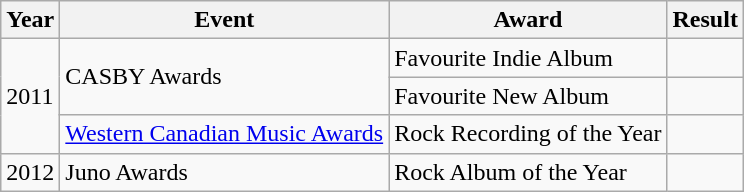<table class="wikitable">
<tr>
<th style="text-align:center;">Year</th>
<th style="text-align:center;">Event</th>
<th style="text-align:center;">Award</th>
<th style="text-align:center;">Result</th>
</tr>
<tr>
<td rowspan="3">2011</td>
<td rowspan="2">CASBY Awards</td>
<td>Favourite Indie Album</td>
<td></td>
</tr>
<tr>
<td>Favourite New Album</td>
<td></td>
</tr>
<tr>
<td><a href='#'>Western Canadian Music Awards</a></td>
<td>Rock Recording of the Year</td>
<td></td>
</tr>
<tr>
<td>2012</td>
<td>Juno Awards</td>
<td>Rock Album of the Year</td>
<td></td>
</tr>
</table>
